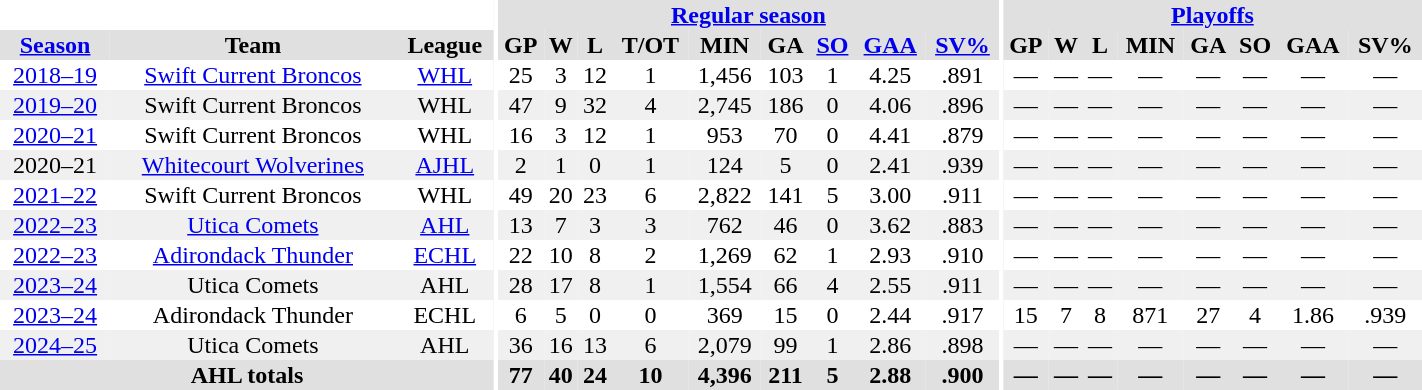<table border="0" cellpadding="1" cellspacing="0" ID="Table3" style="text-align:center; width:75%;">
<tr bgcolor="#e0e0e0">
<th colspan="3" bgcolor="#fff"></th>
<th rowspan="99" bgcolor="#fff"></th>
<th colspan="9" bgcolor="#e0e0e0"><a href='#'>Regular season</a></th>
<th rowspan="99" bgcolor="#fff"></th>
<th colspan="8" bgcolor="#e0e0e0"><a href='#'>Playoffs</a></th>
</tr>
<tr bgcolor="#e0e0e0">
<th><a href='#'>Season</a></th>
<th>Team</th>
<th>League</th>
<th>GP</th>
<th>W</th>
<th>L</th>
<th>T/OT</th>
<th>MIN</th>
<th>GA</th>
<th><a href='#'>SO</a></th>
<th><a href='#'>GAA</a></th>
<th><a href='#'>SV%</a></th>
<th>GP</th>
<th>W</th>
<th>L</th>
<th>MIN</th>
<th>GA</th>
<th>SO</th>
<th>GAA</th>
<th>SV%</th>
</tr>
<tr>
<td><a href='#'>2018–19</a></td>
<td><a href='#'>Swift Current Broncos</a></td>
<td><a href='#'>WHL</a></td>
<td>25</td>
<td>3</td>
<td>12</td>
<td>1</td>
<td>1,456</td>
<td>103</td>
<td>1</td>
<td>4.25</td>
<td>.891</td>
<td>—</td>
<td>—</td>
<td>—</td>
<td>—</td>
<td>—</td>
<td>—</td>
<td>—</td>
<td>—</td>
</tr>
<tr bgcolor="#f0f0f0">
<td><a href='#'>2019–20</a></td>
<td>Swift Current Broncos</td>
<td>WHL</td>
<td>47</td>
<td>9</td>
<td>32</td>
<td>4</td>
<td>2,745</td>
<td>186</td>
<td>0</td>
<td>4.06</td>
<td>.896</td>
<td>—</td>
<td>—</td>
<td>—</td>
<td>—</td>
<td>—</td>
<td>—</td>
<td>—</td>
<td>—</td>
</tr>
<tr>
<td><a href='#'>2020–21</a></td>
<td>Swift Current Broncos</td>
<td>WHL</td>
<td>16</td>
<td>3</td>
<td>12</td>
<td>1</td>
<td>953</td>
<td>70</td>
<td>0</td>
<td>4.41</td>
<td>.879</td>
<td>—</td>
<td>—</td>
<td>—</td>
<td>—</td>
<td>—</td>
<td>—</td>
<td>—</td>
<td>—</td>
</tr>
<tr bgcolor="#f0f0f0">
<td>2020–21</td>
<td><a href='#'>Whitecourt Wolverines</a></td>
<td><a href='#'>AJHL</a></td>
<td>2</td>
<td>1</td>
<td>0</td>
<td>1</td>
<td>124</td>
<td>5</td>
<td>0</td>
<td>2.41</td>
<td>.939</td>
<td>—</td>
<td>—</td>
<td>—</td>
<td>—</td>
<td>—</td>
<td>—</td>
<td>—</td>
<td>—</td>
</tr>
<tr>
<td><a href='#'>2021–22</a></td>
<td>Swift Current Broncos</td>
<td>WHL</td>
<td>49</td>
<td>20</td>
<td>23</td>
<td>6</td>
<td>2,822</td>
<td>141</td>
<td>5</td>
<td>3.00</td>
<td>.911</td>
<td>—</td>
<td>—</td>
<td>—</td>
<td>—</td>
<td>—</td>
<td>—</td>
<td>—</td>
<td>—</td>
</tr>
<tr bgcolor="#f0f0f0">
<td><a href='#'>2022–23</a></td>
<td><a href='#'>Utica Comets</a></td>
<td><a href='#'>AHL</a></td>
<td>13</td>
<td>7</td>
<td>3</td>
<td>3</td>
<td>762</td>
<td>46</td>
<td>0</td>
<td>3.62</td>
<td>.883</td>
<td>—</td>
<td>—</td>
<td>—</td>
<td>—</td>
<td>—</td>
<td>—</td>
<td>—</td>
<td>—</td>
</tr>
<tr>
<td><a href='#'>2022–23</a></td>
<td><a href='#'>Adirondack Thunder</a></td>
<td><a href='#'>ECHL</a></td>
<td>22</td>
<td>10</td>
<td>8</td>
<td>2</td>
<td>1,269</td>
<td>62</td>
<td>1</td>
<td>2.93</td>
<td>.910</td>
<td>—</td>
<td>—</td>
<td>—</td>
<td>—</td>
<td>—</td>
<td>—</td>
<td>—</td>
<td>—</td>
</tr>
<tr bgcolor="#f0f0f0">
<td><a href='#'>2023–24</a></td>
<td>Utica Comets</td>
<td>AHL</td>
<td>28</td>
<td>17</td>
<td>8</td>
<td>1</td>
<td>1,554</td>
<td>66</td>
<td>4</td>
<td>2.55</td>
<td>.911</td>
<td>—</td>
<td>—</td>
<td>—</td>
<td>—</td>
<td>—</td>
<td>—</td>
<td>—</td>
<td>—</td>
</tr>
<tr>
<td><a href='#'>2023–24</a></td>
<td>Adirondack Thunder</td>
<td>ECHL</td>
<td>6</td>
<td>5</td>
<td>0</td>
<td>0</td>
<td>369</td>
<td>15</td>
<td>0</td>
<td>2.44</td>
<td>.917</td>
<td>15</td>
<td>7</td>
<td>8</td>
<td>871</td>
<td>27</td>
<td>4</td>
<td>1.86</td>
<td>.939</td>
</tr>
<tr bgcolor="#f0f0f0">
<td><a href='#'>2024–25</a></td>
<td>Utica Comets</td>
<td>AHL</td>
<td>36</td>
<td>16</td>
<td>13</td>
<td>6</td>
<td>2,079</td>
<td>99</td>
<td>1</td>
<td>2.86</td>
<td>.898</td>
<td>—</td>
<td>—</td>
<td>—</td>
<td>—</td>
<td>—</td>
<td>—</td>
<td>—</td>
<td>—</td>
</tr>
<tr bgcolor="#e0e0e0">
<th colspan="3">AHL totals</th>
<th>77</th>
<th>40</th>
<th>24</th>
<th>10</th>
<th>4,396</th>
<th>211</th>
<th>5</th>
<th>2.88</th>
<th>.900</th>
<th>—</th>
<th>—</th>
<th>—</th>
<th>—</th>
<th>—</th>
<th>—</th>
<th>—</th>
<th>—</th>
</tr>
</table>
